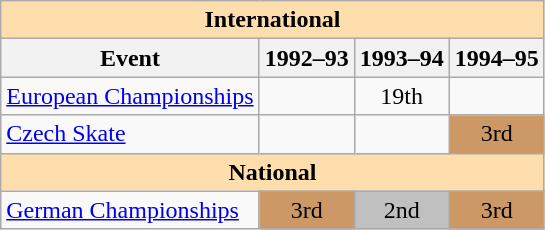<table class="wikitable" style="text-align:center">
<tr>
<th style="background-color: #ffdead; " colspan=4 align=center><strong>International</strong></th>
</tr>
<tr>
<th>Event</th>
<th>1992–93</th>
<th>1993–94</th>
<th>1994–95</th>
</tr>
<tr>
<td align=left><a href='#'>European Championships</a></td>
<td></td>
<td>19th</td>
<td></td>
</tr>
<tr>
<td align=left><a href='#'>Czech Skate</a></td>
<td></td>
<td></td>
<td bgcolor=cc9966>3rd</td>
</tr>
<tr>
<th style="background-color: #ffdead; " colspan=4 align=center><strong>National</strong></th>
</tr>
<tr>
<td align=left><a href='#'>German Championships</a></td>
<td bgcolor=cc9966>3rd</td>
<td bgcolor=silver>2nd</td>
<td bgcolor=cc9966>3rd</td>
</tr>
</table>
